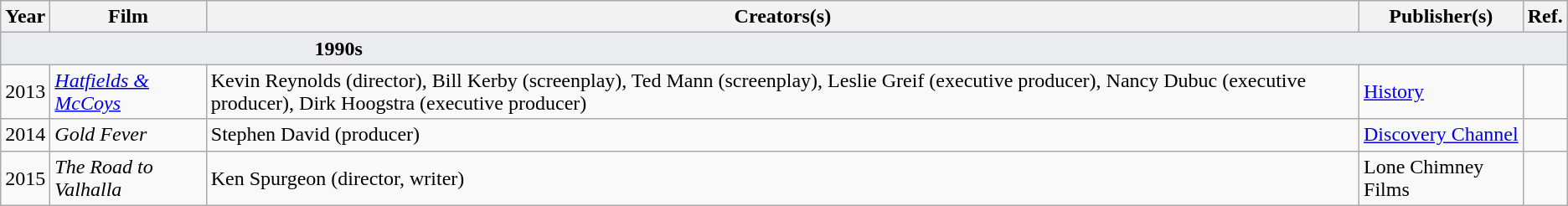<table class="wikitable sortable" style="margin-bottom:4px">
<tr>
<th>Year</th>
<th>Film</th>
<th>Creators(s)</th>
<th>Publisher(s)</th>
<th>Ref.</th>
</tr>
<tr>
<td colspan=5 data-sort-value="?" style="background-color:#EAECF0; font-weight:bold; padding-left:20%">1990s</td>
</tr>
<tr>
<td>2013</td>
<td><em><a href='#'>Hatfields & McCoys</a></em></td>
<td>Kevin Reynolds (director), Bill Kerby (screenplay), Ted Mann (screenplay), Leslie Greif (executive producer), Nancy Dubuc (executive producer), Dirk Hoogstra (executive producer)</td>
<td><a href='#'>History</a></td>
</tr>
<tr>
<td>2014</td>
<td><em>Gold Fever</em></td>
<td>Stephen David (producer)</td>
<td><a href='#'>Discovery Channel</a></td>
<td></td>
</tr>
<tr>
<td>2015</td>
<td><em>The Road to Valhalla</em></td>
<td>Ken Spurgeon (director, writer)</td>
<td>Lone Chimney Films</td>
<td></td>
</tr>
</table>
